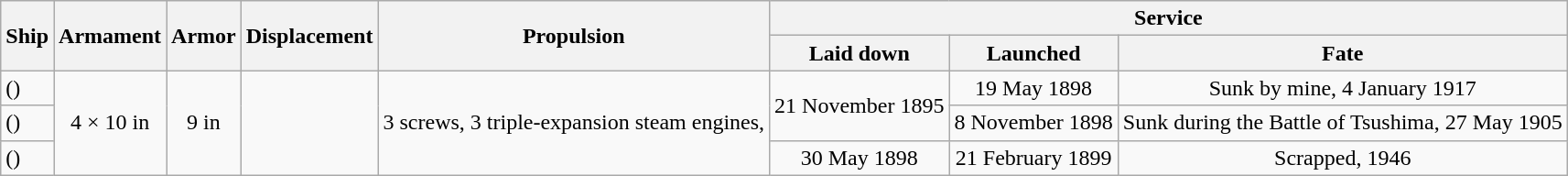<table class="wikitable">
<tr valign="center">
<th align= center rowspan=2>Ship</th>
<th align= center rowspan=2>Armament</th>
<th align= center rowspan=2>Armor</th>
<th align= center rowspan=2>Displacement</th>
<th align= center rowspan=2>Propulsion</th>
<th align= center colspan=3>Service</th>
</tr>
<tr valign="top">
<th align= center>Laid down</th>
<th align= center>Launched</th>
<th align= center>Fate</th>
</tr>
<tr valign="center">
<td align= left> ()</td>
<td align= center rowspan=3>4 × 10 in</td>
<td align= center rowspan=3>9 in</td>
<td align= center rowspan=3></td>
<td align= center rowspan=3>3 screws, 3 triple-expansion steam engines, </td>
<td align= center rowspan=2>21 November 1895</td>
<td align= center>19 May 1898</td>
<td align= center>Sunk by mine, 4 January 1917</td>
</tr>
<tr valign="center">
<td align= left> ()</td>
<td align= center>8 November 1898</td>
<td align= center>Sunk during the Battle of Tsushima, 27 May 1905</td>
</tr>
<tr valign="center">
<td align= left> ()</td>
<td align= center>30 May 1898</td>
<td align= center>21 February 1899</td>
<td align= center>Scrapped, 1946</td>
</tr>
</table>
